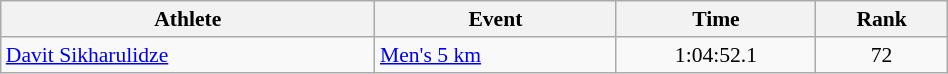<table class="wikitable" style="text-align:center; font-size:90%; width:50%;">
<tr>
<th>Athlete</th>
<th>Event</th>
<th>Time</th>
<th>Rank</th>
</tr>
<tr>
<td align=left><a href='#'>Davit Sikharulidze</a></td>
<td align=left><a href='#'>Men's 5 km</a></td>
<td>1:04:52.1</td>
<td>72</td>
</tr>
</table>
